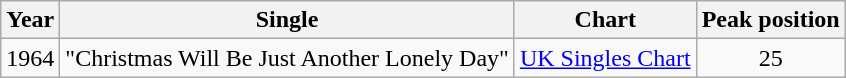<table class="wikitable">
<tr>
<th>Year</th>
<th>Single</th>
<th>Chart</th>
<th>Peak position</th>
</tr>
<tr>
<td>1964</td>
<td>"Christmas Will Be Just Another Lonely Day"</td>
<td><a href='#'>UK Singles Chart</a></td>
<td align="center">25</td>
</tr>
</table>
